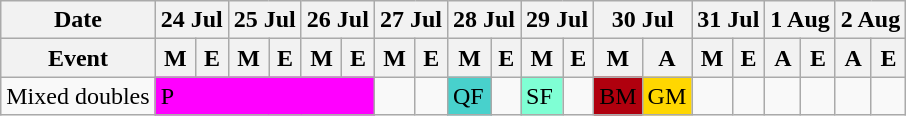<table class="wikitable olympic-schedule Badminton">
<tr>
<th>Date</th>
<th colspan="2">24 Jul</th>
<th colspan="2">25 Jul</th>
<th colspan="2">26 Jul</th>
<th colspan="2">27 Jul</th>
<th colspan="2">28 Jul</th>
<th colspan="2">29 Jul</th>
<th colspan="2">30 Jul</th>
<th colspan="2">31 Jul</th>
<th colspan="2">1 Aug</th>
<th colspan="2">2 Aug</th>
</tr>
<tr>
<th>Event</th>
<th>M</th>
<th>E</th>
<th>M</th>
<th>E</th>
<th>M</th>
<th>E</th>
<th>M</th>
<th>E</th>
<th>M</th>
<th>E</th>
<th>M</th>
<th>E</th>
<th>M</th>
<th>A</th>
<th>M</th>
<th>E</th>
<th>A</th>
<th>E</th>
<th>A</th>
<th>E</th>
</tr>
<tr>
<td class="event">Mixed doubles</td>
<td colspan=6 bgcolor="#FF00FF" class="prelims">P</td>
<td></td>
<td></td>
<td bgcolor="#48D1CC" class="quarterfinals">QF</td>
<td></td>
<td bgcolor="#7FFFD4" class="semifinals">SF</td>
<td></td>
<td bgcolor="bronze">BM</td>
<td bgcolor="gold" class="finals">GM</td>
<td></td>
<td></td>
<td></td>
<td></td>
<td></td>
<td></td>
</tr>
</table>
